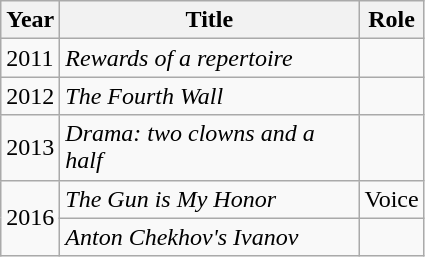<table class="wikitable">
<tr>
<th>Year</th>
<th style="width:12em;">Title</th>
<th>Role</th>
</tr>
<tr>
<td>2011</td>
<td><em>Rewards of a repertoire</em></td>
<td></td>
</tr>
<tr>
<td>2012</td>
<td><em>The Fourth Wall</em></td>
<td></td>
</tr>
<tr>
<td>2013</td>
<td><em>Drama: two clowns and a half</em></td>
<td></td>
</tr>
<tr>
<td rowspan="2">2016</td>
<td><em>The Gun is My Honor</em></td>
<td>Voice</td>
</tr>
<tr>
<td><em>Anton Chekhov's Ivanov</em></td>
<td></td>
</tr>
</table>
